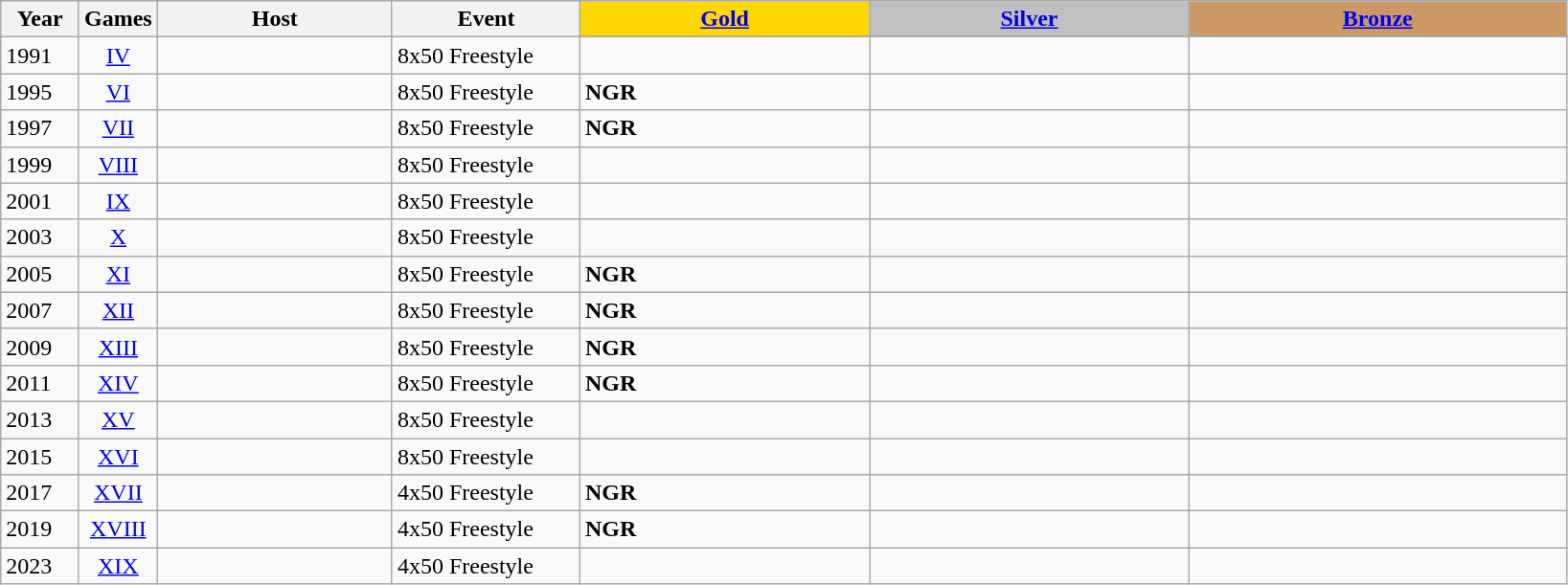<table class="sortable wikitable collapsible collapsed">
<tr>
<th rowspan="2" style="width:5%;">Year</th>
<th rowspan="2" style="width:5%;">Games</th>
<th rowspan="2" style="width:15%;">Host</th>
<th rowspan="2" style="width:12%;">Event</th>
<th style="background-color: gold"><a href='#'>Gold</a></th>
<th style="background-color: silver"><a href='#'>Silver</a></th>
<th style="background-color: #CC9966"><a href='#'>Bronze</a></th>
</tr>
<tr>
</tr>
<tr>
<td>1991</td>
<td align=center><a href='#'>IV</a></td>
<td align="left"></td>
<td>8x50 Freestyle</td>
<td align="left"></td>
<td align="left"></td>
<td align="left"></td>
</tr>
<tr>
<td>1995</td>
<td align=center><a href='#'>VI</a></td>
<td align="left"></td>
<td>8x50 Freestyle</td>
<td align="left"> <strong>NGR</strong></td>
<td align="left"></td>
<td align="left"></td>
</tr>
<tr>
<td>1997</td>
<td align=center><a href='#'>VII</a></td>
<td align="left"></td>
<td>8x50 Freestyle</td>
<td align="left"> <strong>NGR</strong></td>
<td align="left"></td>
<td align="left"></td>
</tr>
<tr>
<td>1999</td>
<td align=center><a href='#'>VIII</a></td>
<td align="left"></td>
<td>8x50 Freestyle</td>
<td align="left"></td>
<td align="left"></td>
<td align="left"></td>
</tr>
<tr>
<td>2001</td>
<td align=center><a href='#'>IX</a></td>
<td align="left"></td>
<td>8x50 Freestyle</td>
<td align="left"></td>
<td align="left"></td>
<td align="left"></td>
</tr>
<tr>
<td>2003</td>
<td align=center><a href='#'>X</a></td>
<td align="left"></td>
<td>8x50 Freestyle</td>
<td align="left"></td>
<td align="left"></td>
<td align="left"></td>
</tr>
<tr>
<td>2005</td>
<td align=center><a href='#'>XI</a></td>
<td align="left"></td>
<td>8x50 Freestyle</td>
<td align="left"> <strong>NGR</strong></td>
<td align="left"></td>
<td align="left"></td>
</tr>
<tr>
<td>2007</td>
<td align=center><a href='#'>XII</a></td>
<td align="left"></td>
<td>8x50 Freestyle</td>
<td align="left"> <strong>NGR</strong></td>
<td align="left"></td>
<td align="left"></td>
</tr>
<tr>
<td>2009</td>
<td align=center><a href='#'>XIII</a></td>
<td align="left"></td>
<td>8x50 Freestyle</td>
<td align="left"> <strong>NGR</strong></td>
<td align="left"></td>
<td align="left"></td>
</tr>
<tr>
<td>2011</td>
<td align=center><a href='#'>XIV</a></td>
<td align="left"></td>
<td>8x50 Freestyle</td>
<td align="left"> <strong>NGR</strong></td>
<td align="left"></td>
<td align="left"></td>
</tr>
<tr>
<td>2013</td>
<td align=center><a href='#'>XV</a></td>
<td align="left"></td>
<td>8x50 Freestyle</td>
<td align="left"></td>
<td align="left"></td>
<td align="left"></td>
</tr>
<tr>
<td>2015</td>
<td align=center><a href='#'>XVI</a></td>
<td align="left"></td>
<td>8x50 Freestyle</td>
<td align="left"></td>
<td align="left"></td>
<td align="left"></td>
</tr>
<tr>
<td>2017</td>
<td align=center><a href='#'>XVII</a></td>
<td align="left"></td>
<td>4x50 Freestyle</td>
<td align="left"> <strong>NGR</strong></td>
<td align="left"></td>
<td align="left"></td>
</tr>
<tr>
<td>2019</td>
<td align=center><a href='#'>XVIII</a></td>
<td align="left"></td>
<td>4x50 Freestyle</td>
<td align="left"> <strong>NGR</strong></td>
<td align="left"></td>
<td align="left"></td>
</tr>
<tr>
<td>2023</td>
<td align=center><a href='#'>XIX</a></td>
<td align="left"></td>
<td>4x50 Freestyle</td>
<td align="left"></td>
<td align="left"></td>
<td align="left"></td>
</tr>
</table>
